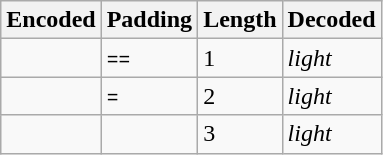<table class="wikitable">
<tr>
<th>Encoded</th>
<th>Padding</th>
<th>Length</th>
<th>Decoded</th>
</tr>
<tr>
<td></td>
<td><code>==</code></td>
<td>1</td>
<td><em>light </em></td>
</tr>
<tr>
<td></td>
<td><code>=</code></td>
<td>2</td>
<td><em>light </em></td>
</tr>
<tr>
<td></td>
<td></td>
<td>3</td>
<td><em>light </em></td>
</tr>
</table>
